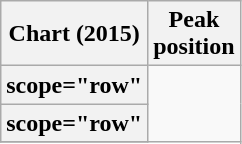<table class="wikitable plainrowheaders sortable">
<tr>
<th scope="col">Chart (2015)</th>
<th scope="col">Peak<br>position</th>
</tr>
<tr>
<th>scope="row" </th>
</tr>
<tr>
<th>scope="row" </th>
</tr>
<tr>
</tr>
</table>
